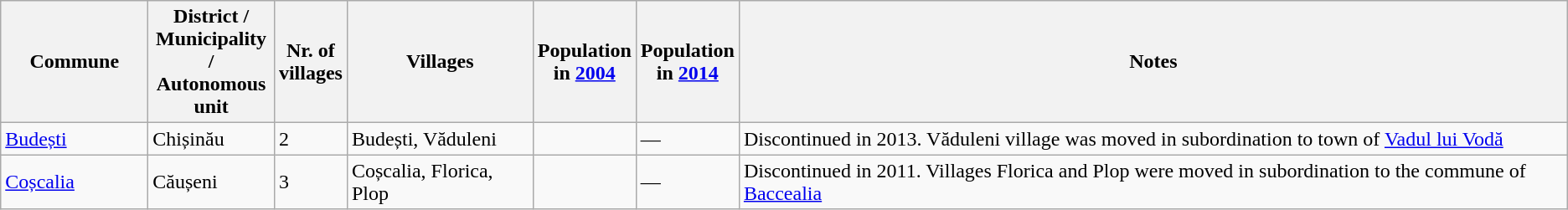<table class="wikitable sortable">
<tr>
<th style="width:110px">Commune</th>
<th style="width:93px">District / <br>Municipality / <br>Autonomous unit</th>
<th style="width:25px">Nr. of <span>villages</span></th>
<th>Villages</th>
<th>Population<br>in <a href='#'>2004</a></th>
<th>Population<br>in <a href='#'>2014</a></th>
<th>Notes</th>
</tr>
<tr>
<td><a href='#'>Budești</a></td>
<td>Chișinău</td>
<td>2</td>
<td>Budești, Văduleni</td>
<td></td>
<td>—</td>
<td>Discontinued in 2013. Văduleni village was moved in subordination to town of <a href='#'>Vadul lui Vodă</a></td>
</tr>
<tr>
<td><a href='#'>Coșcalia</a></td>
<td>Căușeni</td>
<td>3</td>
<td>Coșcalia, Florica, Plop</td>
<td></td>
<td>—</td>
<td>Discontinued in 2011. Villages Florica and Plop were moved in subordination to the commune of <a href='#'>Baccealia</a></td>
</tr>
</table>
